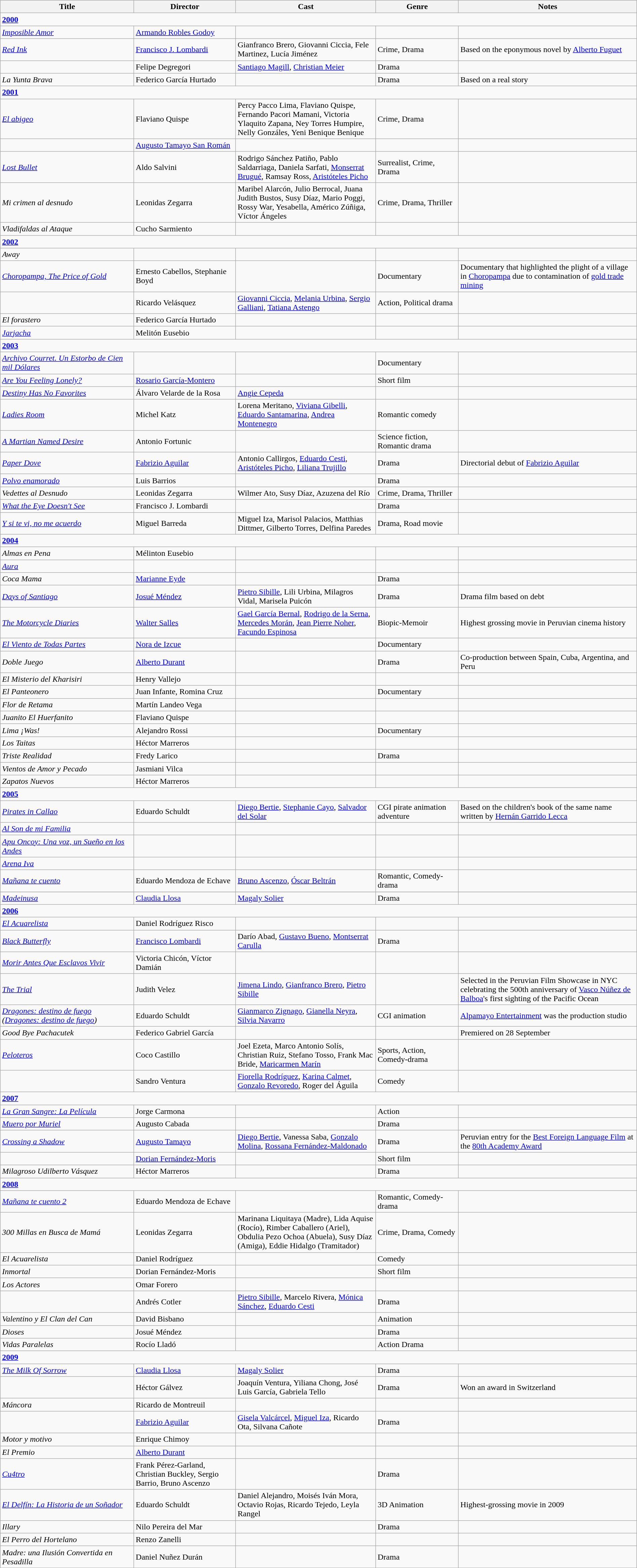<table class="wikitable" width= "100%">
<tr>
<th width=21%>Title</th>
<th width=16%>Director</th>
<th width=22%>Cast</th>
<th width=13%>Genre</th>
<th width=28%>Notes</th>
</tr>
<tr>
<td colspan="5" ><strong><a href='#'>2000</a></strong></td>
</tr>
<tr>
<td><em><a href='#'>Imposible Amor</a></em></td>
<td><a href='#'>Armando Robles Godoy</a></td>
<td></td>
<td></td>
<td></td>
</tr>
<tr>
<td><em><a href='#'>Red Ink</a></em></td>
<td><a href='#'>Francisco J. Lombardi</a></td>
<td>Gianfranco Brero, Giovanni Ciccia, Fele Martinez, Lucía Jiménez</td>
<td>Crime, Drama</td>
<td>Based on the eponymous novel by <a href='#'>Alberto Fuguet</a></td>
</tr>
<tr>
<td><em></em></td>
<td>Felipe Degregori</td>
<td><a href='#'>Santiago Magill</a>, <a href='#'>Christian Meier</a></td>
<td>Drama</td>
<td></td>
</tr>
<tr>
<td><em>La Yunta Brava</em></td>
<td>Federico García Hurtado</td>
<td></td>
<td>Drama</td>
<td>Based on a real story</td>
</tr>
<tr>
<td colspan="5" ><strong><a href='#'>2001</a></strong></td>
</tr>
<tr>
<td><em><a href='#'>El abigeo</a></em></td>
<td>Flaviano Quispe</td>
<td>Percy Pacco Lima, Flaviano Quispe, Fernando Pacori Mamani, Victoria Ylaquito Zapana, Ney Torres Humpire, Nelly Gonzáles, Yeni Benique Benique</td>
<td>Crime, Drama</td>
<td></td>
</tr>
<tr>
<td><em></em></td>
<td><a href='#'>Augusto Tamayo San Román</a></td>
<td></td>
<td></td>
<td></td>
</tr>
<tr>
<td><em><a href='#'>Lost Bullet</a></em></td>
<td>Aldo Salvini</td>
<td>Rodrigo Sánchez Patiño, Pablo Saldarriaga, Daniela Sarfati, <a href='#'>Monserrat Brugué</a>, Ramsay Ross, <a href='#'>Aristóteles Picho</a></td>
<td>Surrealist, Crime, Drama</td>
<td></td>
</tr>
<tr>
<td><em>Mi crimen al desnudo</em></td>
<td>Leonidas Zegarra</td>
<td>Maribel Alarcón, Julio Berrocal, Juana Judith Bustos, Susy Díaz, Mario Poggi, Rossy War, Yesabella, Américo Zúñiga, Víctor Ángeles</td>
<td>Crime, Drama, Thriller</td>
<td></td>
</tr>
<tr>
<td><em>Vladifaldas al Ataque</em></td>
<td>Cucho Sarmiento</td>
<td></td>
<td></td>
<td></td>
</tr>
<tr>
<td colspan="5" ><strong><a href='#'>2002</a></strong></td>
</tr>
<tr>
<td><em>Away</em></td>
<td></td>
<td></td>
<td></td>
<td></td>
</tr>
<tr>
<td><em><a href='#'>Choropampa, The Price of Gold</a></em></td>
<td>Ernesto Cabellos, Stephanie Boyd</td>
<td></td>
<td>Documentary</td>
<td>Documentary that highlighted the plight of a village in <a href='#'>Choropampa</a> due to contamination of <a href='#'>gold trade mining</a></td>
</tr>
<tr>
<td><em></em></td>
<td>Ricardo Velásquez</td>
<td><a href='#'>Giovanni Ciccia</a>, <a href='#'>Melania Urbina</a>, <a href='#'>Sergio Galliani</a>, <a href='#'>Tatiana Astengo</a></td>
<td>Action, Political drama</td>
<td></td>
</tr>
<tr>
<td><em>El forastero</em></td>
<td>Federico García Hurtado</td>
<td></td>
<td></td>
<td></td>
</tr>
<tr>
<td><em><a href='#'>Jarjacha</a></em></td>
<td>Melitón Eusebio</td>
<td></td>
<td></td>
<td></td>
</tr>
<tr>
<td colspan="5" ><strong><a href='#'>2003</a></strong></td>
</tr>
<tr>
<td><em><a href='#'>Archivo Courret. Un Estorbo de Cien mil Dólares</a></em></td>
<td></td>
<td></td>
<td>Documentary</td>
<td></td>
</tr>
<tr>
<td><em><a href='#'>Are You Feeling Lonely?</a></em></td>
<td><a href='#'>Rosario García-Montero</a></td>
<td></td>
<td>Short film</td>
<td></td>
</tr>
<tr>
<td><em><a href='#'>Destiny Has No Favorites</a></em></td>
<td>Álvaro Velarde de la Rosa</td>
<td><a href='#'>Angie Cepeda</a></td>
<td></td>
<td></td>
</tr>
<tr>
<td><em><a href='#'>Ladies Room</a></em></td>
<td>Michel Katz</td>
<td>Lorena Meritano, <a href='#'>Viviana Gibelli</a>, <a href='#'>Eduardo Santamarina</a>, <a href='#'>Andrea Montenegro</a></td>
<td>Romantic comedy</td>
<td></td>
</tr>
<tr>
<td><em><a href='#'>A Martian Named Desire</a></em></td>
<td>Antonio Fortunic</td>
<td></td>
<td>Science fiction, Romantic drama</td>
<td></td>
</tr>
<tr>
<td><a href='#'><em>Paper Dove</em></a></td>
<td><a href='#'>Fabrizio Aguilar</a></td>
<td>Antonio Callirgos, <a href='#'>Eduardo Cesti</a>, <a href='#'>Aristóteles Picho</a>, <a href='#'>Liliana Trujillo</a></td>
<td>Drama</td>
<td>Directorial debut of <a href='#'>Fabrizio Aguilar</a></td>
</tr>
<tr>
<td><em><a href='#'>Polvo enamorado</a></em></td>
<td>Luis Barrios</td>
<td></td>
<td>Drama</td>
<td></td>
</tr>
<tr>
<td><em>Vedettes al Desnudo</em></td>
<td>Leonidas Zegarra</td>
<td>Wilmer Ato, Susy Díaz, Azuzena del Río</td>
<td>Crime, Drama, Thriller</td>
<td></td>
</tr>
<tr>
<td><em><a href='#'>What the Eye Doesn't See</a></em></td>
<td>Francisco J. Lombardi</td>
<td></td>
<td>Drama</td>
<td></td>
</tr>
<tr>
<td><em><a href='#'>Y si te vi, no me acuerdo</a></em></td>
<td>Miguel Barreda</td>
<td>Miguel Iza, Marisol Palacios, Matthias Dittmer, Gilberto Torres, Delfina Paredes</td>
<td>Drama, Road movie</td>
<td></td>
</tr>
<tr>
<td colspan="5" ><strong><a href='#'>2004</a></strong></td>
</tr>
<tr>
<td><em>Almas en Pena</em></td>
<td>Mélinton Eusebio</td>
<td></td>
<td></td>
<td></td>
</tr>
<tr>
<td><em><a href='#'>Aura</a></em></td>
<td></td>
<td></td>
<td></td>
<td></td>
</tr>
<tr>
<td><em>Coca Mama</em></td>
<td><a href='#'>Marianne Eyde</a></td>
<td></td>
<td>Drama</td>
<td></td>
</tr>
<tr>
<td><em><a href='#'>Days of Santiago</a></em></td>
<td><a href='#'>Josué Méndez</a></td>
<td><a href='#'>Pietro Sibille</a>, Lili Urbina, Milagros Vidal, Marisela Puicón</td>
<td>Drama</td>
<td>Drama film based on debt</td>
</tr>
<tr>
<td><em><a href='#'>The Motorcycle Diaries</a></em></td>
<td><a href='#'>Walter Salles</a></td>
<td><a href='#'>Gael García Bernal</a>, <a href='#'>Rodrigo de la Serna</a>, <a href='#'>Mercedes Morán</a>, <a href='#'>Jean Pierre Noher</a>, <a href='#'>Facundo Espinosa</a></td>
<td>Biopic-Memoir</td>
<td>Highest grossing movie in Peruvian cinema history</td>
</tr>
<tr>
<td><em><a href='#'>El Viento de Todas Partes</a></em></td>
<td><a href='#'>Nora de Izcue</a></td>
<td></td>
<td>Documentary</td>
<td></td>
</tr>
<tr>
<td><em>Doble Juego</em></td>
<td><a href='#'>Alberto Durant</a></td>
<td></td>
<td>Drama</td>
<td>Co-production between Spain, Cuba, Argentina, and Peru</td>
</tr>
<tr>
<td><em>El Misterio del Kharisiri</em></td>
<td>Henry Vallejo</td>
<td></td>
<td></td>
<td></td>
</tr>
<tr>
<td><em>El Panteonero</em></td>
<td>Juan Infante, Romina Cruz</td>
<td></td>
<td>Documentary</td>
<td></td>
</tr>
<tr>
<td><em>Flor de Retama</em></td>
<td>Martín Landeo Vega</td>
<td></td>
<td></td>
<td></td>
</tr>
<tr>
<td><em>Juanito El Huerfanito</em></td>
<td>Flaviano Quispe</td>
<td></td>
<td></td>
<td></td>
</tr>
<tr>
<td><em>Lima ¡Was!</em></td>
<td>Alejandro Rossi</td>
<td></td>
<td>Documentary</td>
<td></td>
</tr>
<tr>
<td><em>Los Taitas</em></td>
<td>Héctor Marreros</td>
<td></td>
<td></td>
<td></td>
</tr>
<tr>
<td><em>Triste Realidad</em></td>
<td>Fredy Larico</td>
<td></td>
<td>Drama</td>
<td></td>
</tr>
<tr>
<td><em>Vientos de Amor y Pecado</em></td>
<td>Jasmiani Vilca</td>
<td></td>
<td></td>
<td></td>
</tr>
<tr>
<td><em>Zapatos Nuevos</em></td>
<td>Héctor Marreros</td>
<td></td>
<td></td>
<td></td>
</tr>
<tr>
<td colspan="5" ><strong><a href='#'>2005</a></strong></td>
</tr>
<tr>
<td><em><a href='#'>Pirates in Callao</a></em></td>
<td>Eduardo Schuldt</td>
<td><a href='#'>Diego Bertie</a>, <a href='#'>Stephanie Cayo</a>, <a href='#'>Salvador del Solar</a></td>
<td>CGI pirate animation adventure</td>
<td>Based on the children's book of the same name written by <a href='#'>Hernán Garrido Lecca</a></td>
</tr>
<tr>
<td><em><a href='#'>Al Son de mi Familia</a></em></td>
<td></td>
<td></td>
<td></td>
<td></td>
</tr>
<tr>
<td><em><a href='#'>Apu Oncoy: Una voz, un Sueño en los Andes</a></em></td>
<td></td>
<td></td>
<td></td>
<td></td>
</tr>
<tr>
<td><em><a href='#'>Arena Iva</a></em></td>
<td></td>
<td></td>
<td></td>
<td></td>
</tr>
<tr>
<td><em><a href='#'>Mañana te cuento</a></em></td>
<td>Eduardo Mendoza de Echave</td>
<td><a href='#'>Bruno Ascenzo</a>, <a href='#'>Óscar Beltrán</a></td>
<td>Romantic, Comedy-drama</td>
<td></td>
</tr>
<tr>
</tr>
<tr>
<td><em><a href='#'>Madeinusa</a></em></td>
<td><a href='#'>Claudia Llosa</a></td>
<td><a href='#'>Magaly Solier</a></td>
<td>Drama</td>
<td></td>
</tr>
<tr>
<td colspan="5" ><strong><a href='#'>2006</a></strong></td>
</tr>
<tr>
<td><em><a href='#'>El Acuarelista</a></em></td>
<td>Daniel Rodríguez Risco</td>
<td></td>
<td></td>
<td></td>
</tr>
<tr>
<td><em><a href='#'>Black Butterfly</a></em></td>
<td><a href='#'>Francisco Lombardi</a></td>
<td>Darío Abad, <a href='#'>Gustavo Bueno</a>, <a href='#'>Montserrat Carulla</a></td>
<td>Drama</td>
<td></td>
</tr>
<tr>
<td><em><a href='#'>Morir Antes Que Esclavos Vivir</a></em></td>
<td>Victoria Chicón, Víctor Damián</td>
<td></td>
<td></td>
<td></td>
</tr>
<tr>
<td><em><a href='#'>The Trial</a></em></td>
<td>Judith Velez</td>
<td><a href='#'>Jimena Lindo</a>, <a href='#'>Gianfranco Brero</a>, <a href='#'>Pietro Sibille</a></td>
<td></td>
<td>Selected in the Peruvian Film Showcase in NYC celebrating the 500th anniversary of <a href='#'>Vasco Núñez de Balboa</a>'s first sighting of the Pacific Ocean</td>
</tr>
<tr>
<td><em><a href='#'>Dragones: destino de fuego</a></em><br><em>(<a href='#'>Dragones: destino de fuego</a>)</em></td>
<td>Eduardo Schuldt</td>
<td><a href='#'>Gianmarco Zignago</a>, <a href='#'>Gianella Neyra</a>, <a href='#'>Silvia Navarro</a></td>
<td>CGI animation</td>
<td><a href='#'>Alpamayo Entertainment</a> was the production studio</td>
</tr>
<tr>
<td><em>Good Bye Pachacutek</em></td>
<td>Federico Gabriel García</td>
<td></td>
<td></td>
<td>Premiered on 28 September</td>
</tr>
<tr>
<td><em><a href='#'>Peloteros</a></em></td>
<td>Coco Castillo</td>
<td>Joel Ezeta, Marco Antonio Solís, Christian Ruiz, Stefano Tosso, Frank Mac Bride, <a href='#'>Maricarmen Marín</a></td>
<td>Sports, Action, Comedy-drama</td>
<td></td>
</tr>
<tr>
<td><em></em></td>
<td>Sandro Ventura</td>
<td><a href='#'>Fiorella Rodríguez</a>, <a href='#'>Karina Calmet</a>, <a href='#'>Gonzalo Revoredo</a>, Roger del Águila</td>
<td>Comedy</td>
<td></td>
</tr>
<tr>
<td colspan="5" ><strong><a href='#'>2007</a></strong></td>
</tr>
<tr>
<td><em><a href='#'>La Gran Sangre: La Película</a></em></td>
<td>Jorge Carmona</td>
<td></td>
<td>Action</td>
<td></td>
</tr>
<tr>
<td><em><a href='#'>Muero por Muriel</a></em></td>
<td>Augusto Cabada</td>
<td></td>
<td>Drama</td>
<td></td>
</tr>
<tr>
<td><em><a href='#'>Crossing a Shadow</a></em></td>
<td><a href='#'>Augusto Tamayo</a></td>
<td><a href='#'>Diego Bertie</a>, Vanessa Saba, <a href='#'>Gonzalo Molina</a>, <a href='#'>Rossana Fernández-Maldonado</a></td>
<td>Drama</td>
<td>Peruvian entry for the <a href='#'>Best Foreign Language Film</a> at the <a href='#'>80th Academy Award</a></td>
</tr>
<tr>
<td><em></em></td>
<td><a href='#'>Dorian Fernández-Moris</a></td>
<td></td>
<td>Short film</td>
<td></td>
</tr>
<tr>
<td><em>Milagroso Udilberto Vásquez</em></td>
<td>Héctor Marreros</td>
<td></td>
<td>Drama</td>
<td></td>
</tr>
<tr>
<td colspan="5" ><strong><a href='#'>2008</a></strong></td>
</tr>
<tr>
<td><em><a href='#'>Mañana te cuento 2</a></em></td>
<td>Eduardo Mendoza de Echave</td>
<td></td>
<td>Romantic, Comedy-drama</td>
<td></td>
</tr>
<tr>
<td><em>300 Millas en Busca de Mamá</em></td>
<td>Leonidas Zegarra</td>
<td>Marinana Liquitaya (Madre), Lida Aquise (Rocío), Rimber Caballero (Ariel), Obdulia Pezo Ochoa (Abuela), Susy Díaz (Amiga),  Eddie Hidalgo (Tramitador)</td>
<td>Crime, Drama, Comedy</td>
<td></td>
</tr>
<tr>
<td><em>El Acuarelista</em></td>
<td>Daniel Rodríguez</td>
<td></td>
<td>Comedy</td>
<td></td>
</tr>
<tr>
<td><em>Inmortal</em></td>
<td>Dorian Fernández-Moris</td>
<td></td>
<td>Short film</td>
<td></td>
</tr>
<tr>
<td><em>Los Actores</em></td>
<td>Omar Forero</td>
<td></td>
<td></td>
<td></td>
</tr>
<tr>
<td></td>
<td>Andrés Cotler</td>
<td><a href='#'>Pietro Sibille</a>, Marcelo Rivera, <a href='#'>Mónica Sánchez</a>, <a href='#'>Eduardo Cesti</a></td>
<td>Drama</td>
<td></td>
</tr>
<tr>
<td><em>Valentino y El Clan del Can</em></td>
<td>David Bisbano</td>
<td></td>
<td>Animation</td>
<td></td>
</tr>
<tr>
<td><em>Dioses</em></td>
<td>Josué Méndez</td>
<td></td>
<td>Drama</td>
<td></td>
</tr>
<tr>
<td><em>Vidas Paralelas</em></td>
<td>Rocío Lladó</td>
<td></td>
<td>Action Drama</td>
<td></td>
</tr>
<tr>
<td colspan="5" ><strong><a href='#'>2009</a></strong></td>
</tr>
<tr>
<td><em><a href='#'>The Milk Of Sorrow</a></em></td>
<td><a href='#'>Claudia Llosa</a></td>
<td><a href='#'>Magaly Solier</a></td>
<td>Drama</td>
<td></td>
</tr>
<tr>
<td><em></em></td>
<td>Héctor Gálvez</td>
<td>Joaquín Ventura, Yiliana Chong, José Luis García, Gabriela Tello</td>
<td>Drama</td>
<td>Won an award in Switzerland</td>
</tr>
<tr>
<td><em>Máncora</em></td>
<td>Ricardo de Montreuil</td>
<td></td>
<td></td>
<td></td>
</tr>
<tr>
<td><em></em></td>
<td><a href='#'>Fabrizio Aguilar</a></td>
<td><a href='#'>Gisela Valcárcel</a>, <a href='#'>Miguel Iza</a>, Ricardo Ota, Silvana Cañote</td>
<td>Drama</td>
<td></td>
</tr>
<tr>
<td><em>Motor y motivo</em></td>
<td>Enrique Chimoy</td>
<td></td>
<td></td>
<td></td>
</tr>
<tr>
<td><em>El Premio</em></td>
<td><a href='#'>Alberto Durant</a></td>
<td></td>
<td></td>
<td></td>
</tr>
<tr>
<td><em><a href='#'>Cu4tro</a></em></td>
<td>Frank Pérez-Garland, Christian Buckley, Sergio Barrio, Bruno Ascenzo</td>
<td></td>
<td>Drama</td>
<td></td>
</tr>
<tr>
<td><a href='#'><em>El Delfín: La Historia de un Soñador</em></a></td>
<td>Eduardo Schuldt</td>
<td>Daniel Alejandro, Moisés Iván Mora, Octavio Rojas, Ricardo Tejedo, Leyla Rangel</td>
<td>3D Animation</td>
<td>Highest-grossing movie in 2009</td>
</tr>
<tr>
<td><em>Illary</em></td>
<td>Nilo Pereira del Mar</td>
<td></td>
<td>Drama</td>
<td></td>
</tr>
<tr>
<td><em>El Perro del Hortelano</em></td>
<td>Renzo Zanelli</td>
<td></td>
<td></td>
<td></td>
</tr>
<tr>
<td><em>Madre: una Ilusión Convertida en Pesadilla</em></td>
<td>Daniel Nuñez Durán</td>
<td></td>
<td>Drama</td>
<td></td>
</tr>
<tr>
</tr>
</table>
